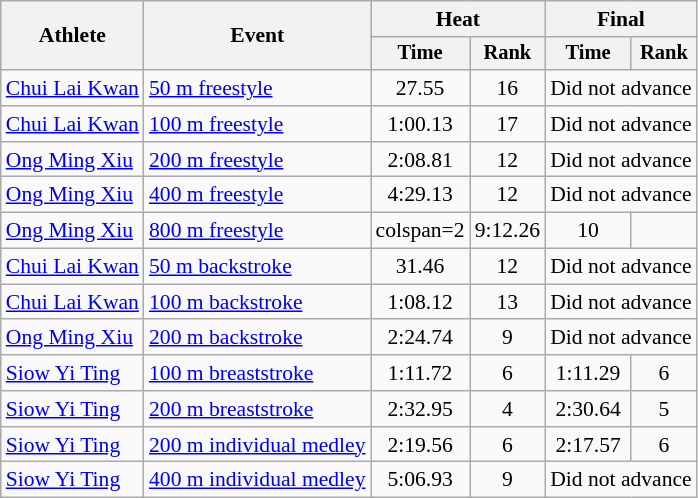<table class=wikitable style=font-size:90%>
<tr>
<th rowspan=2>Athlete</th>
<th rowspan=2>Event</th>
<th colspan=2>Heat</th>
<th colspan=2>Final</th>
</tr>
<tr style=font-size:95%>
<th>Time</th>
<th>Rank</th>
<th>Time</th>
<th>Rank</th>
</tr>
<tr align=center>
<td align=left><a href='#'>Chui Lai Kwan</a></td>
<td align=left><a href='#'>50 m freestyle</a></td>
<td>27.55</td>
<td>16</td>
<td colspan=2>Did not advance</td>
</tr>
<tr align=center>
<td align=left><a href='#'>Chui Lai Kwan</a></td>
<td align=left><a href='#'>100 m freestyle</a></td>
<td>1:00.13</td>
<td>17</td>
<td colspan=2>Did not advance</td>
</tr>
<tr align=center>
<td align=left><a href='#'>Ong Ming Xiu</a></td>
<td align=left><a href='#'>200 m freestyle</a></td>
<td>2:08.81</td>
<td>12</td>
<td colspan=2>Did not advance</td>
</tr>
<tr align=center>
<td align=left><a href='#'>Ong Ming Xiu</a></td>
<td align=left><a href='#'>400 m freestyle</a></td>
<td>4:29.13</td>
<td>12</td>
<td colspan=2>Did not advance</td>
</tr>
<tr align=center>
<td align=left><a href='#'>Ong Ming Xiu</a></td>
<td align=left><a href='#'>800 m freestyle</a></td>
<td>colspan=2 </td>
<td>9:12.26</td>
<td>10</td>
</tr>
<tr align=center>
<td align=left><a href='#'>Chui Lai Kwan</a></td>
<td align=left><a href='#'>50 m backstroke</a></td>
<td>31.46</td>
<td>12</td>
<td colspan=2>Did not advance</td>
</tr>
<tr align=center>
<td align=left><a href='#'>Chui Lai Kwan</a></td>
<td align=left><a href='#'>100 m backstroke</a></td>
<td>1:08.12</td>
<td>13</td>
<td colspan=2>Did not advance</td>
</tr>
<tr align=center>
<td align=left><a href='#'>Ong Ming Xiu</a></td>
<td align=left><a href='#'>200 m backstroke</a></td>
<td>2:24.74</td>
<td>9</td>
<td colspan=2>Did not advance</td>
</tr>
<tr align=center>
<td align=left><a href='#'>Siow Yi Ting</a></td>
<td align=left><a href='#'>100 m breaststroke</a></td>
<td>1:11.72</td>
<td>6 <strong></strong></td>
<td>1:11.29</td>
<td>6</td>
</tr>
<tr align=center>
<td align=left><a href='#'>Siow Yi Ting</a></td>
<td align=left><a href='#'>200 m breaststroke</a></td>
<td>2:32.95</td>
<td>4 <strong></strong></td>
<td>2:30.64</td>
<td>5</td>
</tr>
<tr align=center>
<td align=left><a href='#'>Siow Yi Ting</a></td>
<td align=left><a href='#'>200 m individual medley</a></td>
<td>2:19.56</td>
<td>6 <strong></strong></td>
<td>2:17.57</td>
<td>6</td>
</tr>
<tr align=center>
<td align=left><a href='#'>Siow Yi Ting</a></td>
<td align=left><a href='#'>400 m individual medley</a></td>
<td>5:06.93</td>
<td>9</td>
<td colspan=2>Did not advance</td>
</tr>
</table>
